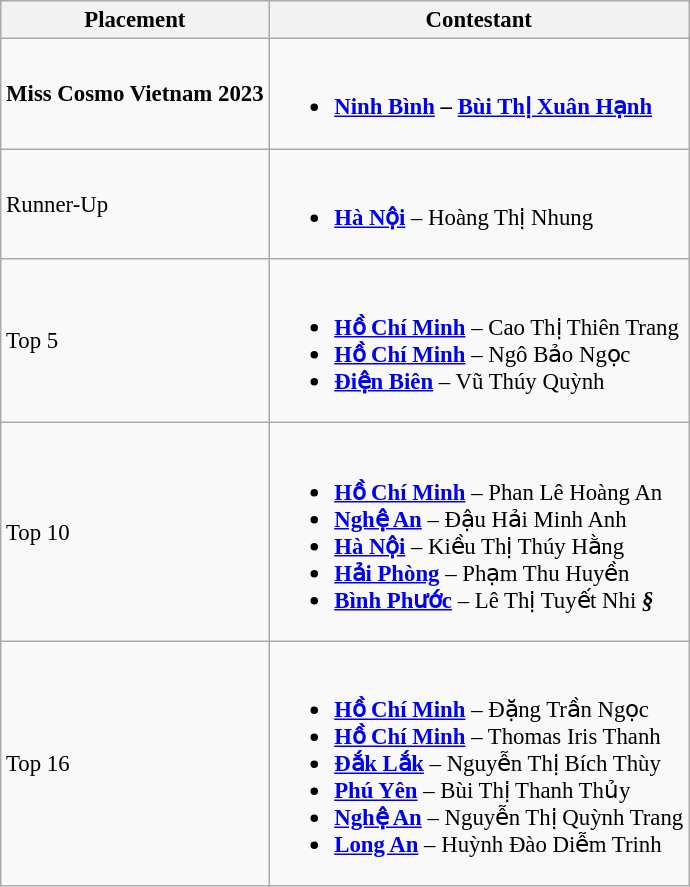<table class="wikitable sortable" style="font-size: 95%;">
<tr>
<th>Placement</th>
<th>Contestant</th>
</tr>
<tr>
<td><strong>Miss Cosmo Vietnam 2023</strong></td>
<td><br><ul><li><strong><a href='#'>Ninh Bình</a> – <a href='#'>Bùi Thị Xuân Hạnh</a></strong></li></ul></td>
</tr>
<tr>
<td>Runner-Up</td>
<td><br><ul><li><strong><a href='#'>Hà Nội</a></strong> – Hoàng Thị Nhung</li></ul></td>
</tr>
<tr>
<td>Top 5</td>
<td><br><ul><li><strong><a href='#'>Hồ Chí Minh</a></strong> – Cao Thị Thiên Trang</li><li><strong><a href='#'>Hồ Chí Minh</a></strong> – Ngô Bảo Ngọc</li><li><strong><a href='#'>Điện Biên</a></strong> – Vũ Thúy Quỳnh</li></ul></td>
</tr>
<tr>
<td>Top 10</td>
<td><br><ul><li><strong><a href='#'>Hồ Chí Minh</a></strong> – Phan Lê Hoàng An</li><li><strong><a href='#'>Nghệ An</a></strong> – Đậu Hải Minh Anh</li><li><strong><a href='#'>Hà Nội</a></strong> – Kiều Thị Thúy Hằng</li><li><strong><a href='#'>Hải Phòng</a></strong> – Phạm Thu Huyền</li><li><strong><a href='#'>Bình Phước</a></strong> – Lê Thị Tuyết Nhi <strong><em>§</em></strong></li></ul></td>
</tr>
<tr>
<td>Top 16</td>
<td><br><ul><li><strong><a href='#'>Hồ Chí Minh</a></strong> – Đặng Trần Ngọc</li><li><strong><a href='#'>Hồ Chí Minh</a></strong> – Thomas Iris Thanh</li><li><strong><a href='#'>Đắk Lắk</a></strong> – Nguyễn Thị Bích Thùy</li><li><strong><a href='#'>Phú Yên</a></strong> – Bùi Thị Thanh Thủy</li><li><strong><a href='#'>Nghệ An</a></strong> – Nguyễn Thị Quỳnh Trang</li><li><strong><a href='#'>Long An</a></strong> – Huỳnh Đào Diễm Trinh</li></ul></td>
</tr>
</table>
